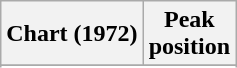<table class="wikitable sortable plainrowheaders">
<tr>
<th>Chart (1972)</th>
<th>Peak<br>position</th>
</tr>
<tr>
</tr>
<tr>
</tr>
</table>
